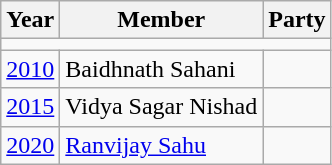<table class="wikitable sortable">
<tr>
<th>Year</th>
<th>Member</th>
<th colspan="2">Party</th>
</tr>
<tr>
<td colspan="4"></td>
</tr>
<tr>
<td><a href='#'>2010</a></td>
<td>Baidhnath Sahani</td>
<td></td>
</tr>
<tr>
<td><a href='#'>2015</a></td>
<td>Vidya Sagar Nishad</td>
</tr>
<tr>
<td><a href='#'>2020</a></td>
<td><a href='#'>Ranvijay Sahu</a></td>
<td></td>
</tr>
</table>
